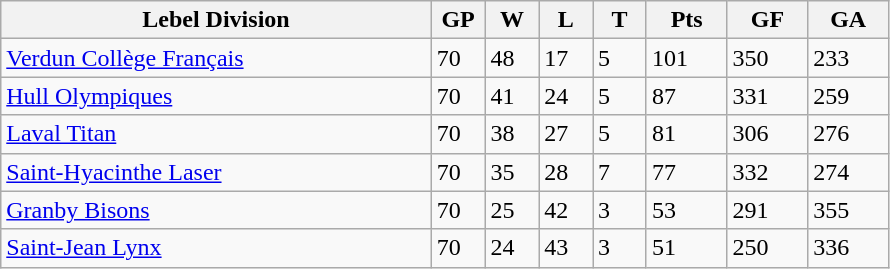<table class="wikitable">
<tr>
<th bgcolor="#DDDDFF" width="40%">Lebel Division</th>
<th bgcolor="#DDDDFF" width="5%">GP</th>
<th bgcolor="#DDDDFF" width="5%">W</th>
<th bgcolor="#DDDDFF" width="5%">L</th>
<th bgcolor="#DDDDFF" width="5%">T</th>
<th bgcolor="#DDDDFF" width="7.5%">Pts</th>
<th bgcolor="#DDDDFF" width="7.5%">GF</th>
<th bgcolor="#DDDDFF" width="7.5%">GA</th>
</tr>
<tr>
<td><a href='#'>Verdun Collège Français</a></td>
<td>70</td>
<td>48</td>
<td>17</td>
<td>5</td>
<td>101</td>
<td>350</td>
<td>233</td>
</tr>
<tr>
<td><a href='#'>Hull Olympiques</a></td>
<td>70</td>
<td>41</td>
<td>24</td>
<td>5</td>
<td>87</td>
<td>331</td>
<td>259</td>
</tr>
<tr>
<td><a href='#'>Laval Titan</a></td>
<td>70</td>
<td>38</td>
<td>27</td>
<td>5</td>
<td>81</td>
<td>306</td>
<td>276</td>
</tr>
<tr>
<td><a href='#'>Saint-Hyacinthe Laser</a></td>
<td>70</td>
<td>35</td>
<td>28</td>
<td>7</td>
<td>77</td>
<td>332</td>
<td>274</td>
</tr>
<tr>
<td><a href='#'>Granby Bisons</a></td>
<td>70</td>
<td>25</td>
<td>42</td>
<td>3</td>
<td>53</td>
<td>291</td>
<td>355</td>
</tr>
<tr>
<td><a href='#'>Saint-Jean Lynx</a></td>
<td>70</td>
<td>24</td>
<td>43</td>
<td>3</td>
<td>51</td>
<td>250</td>
<td>336</td>
</tr>
</table>
